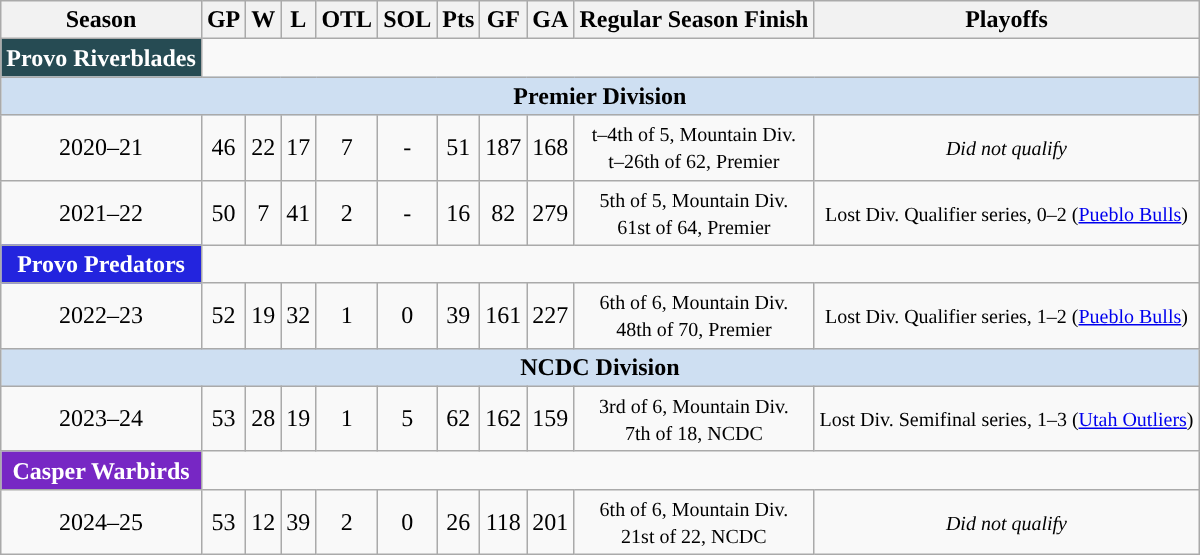<table class="wikitable" style="text-align:center">
<tr>
<th>Season</th>
<th>GP</th>
<th>W</th>
<th>L</th>
<th>OTL</th>
<th>SOL</th>
<th>Pts</th>
<th>GF</th>
<th>GA</th>
<th>Regular Season Finish</th>
<th>Playoffs</th>
</tr>
<tr align="center">
<td style="color:white; background:#264b53; "><strong>Provo Riverblades</strong></td>
</tr>
<tr style="background:#cedff2;">
<td colspan="20"><strong>Premier Division</strong></td>
</tr>
<tr>
<td>2020–21</td>
<td>46</td>
<td>22</td>
<td>17</td>
<td>7</td>
<td>-</td>
<td>51</td>
<td>187</td>
<td>168</td>
<td><small>t–4th of 5, Mountain Div.<br>t–26th of 62, Premier</small></td>
<td><small><em>Did not qualify</em></small></td>
</tr>
<tr>
<td>2021–22</td>
<td>50</td>
<td>7</td>
<td>41</td>
<td>2</td>
<td>-</td>
<td>16</td>
<td>82</td>
<td>279</td>
<td><small>5th of 5, Mountain Div.<br>61st of 64, Premier</small></td>
<td><small>Lost Div. Qualifier series, 0–2 (<a href='#'>Pueblo Bulls</a>)</small></td>
</tr>
<tr align="center">
<td style="color:white; background:#2324de; "><strong>Provo Predators</strong></td>
</tr>
<tr>
<td>2022–23</td>
<td>52</td>
<td>19</td>
<td>32</td>
<td>1</td>
<td>0</td>
<td>39</td>
<td>161</td>
<td>227</td>
<td><small>6th of 6, Mountain Div.<br>48th of 70, Premier</small></td>
<td><small>Lost Div. Qualifier series, 1–2 (<a href='#'>Pueblo Bulls</a>)</small></td>
</tr>
<tr style="background:#cedff2;">
<td colspan="20"><strong>NCDC Division</strong></td>
</tr>
<tr>
<td>2023–24</td>
<td>53</td>
<td>28</td>
<td>19</td>
<td>1</td>
<td>5</td>
<td>62</td>
<td>162</td>
<td>159</td>
<td><small>3rd of 6, Mountain Div.<br>7th of 18, NCDC</small></td>
<td><small>Lost Div. Semifinal series, 1–3 (<a href='#'>Utah Outliers</a>)</small></td>
</tr>
<tr align="center">
<td style="color:white; background:#7727c4; "><strong>Casper Warbirds</strong></td>
</tr>
<tr>
<td>2024–25</td>
<td>53</td>
<td>12</td>
<td>39</td>
<td>2</td>
<td>0</td>
<td>26</td>
<td>118</td>
<td>201</td>
<td><small>6th of 6, Mountain Div.<br>21st of 22, NCDC</small></td>
<td><small><em>Did not qualify</em></small></td>
</tr>
</table>
